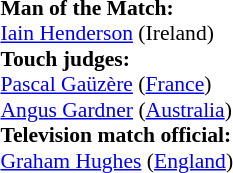<table width=100% style="font-size: 90%">
<tr>
<td><br><strong>Man of the Match:</strong>
<br><a href='#'>Iain Henderson</a> (Ireland)<br><strong>Touch judges:</strong>
<br><a href='#'>Pascal Gaüzère</a> (<a href='#'>France</a>)
<br><a href='#'>Angus Gardner</a> (<a href='#'>Australia</a>)
<br><strong>Television match official:</strong>
<br><a href='#'>Graham Hughes</a> (<a href='#'>England</a>)</td>
</tr>
</table>
